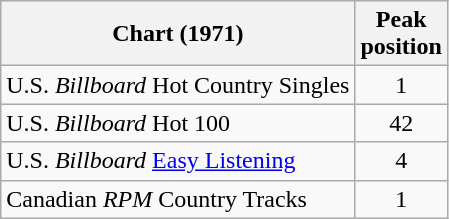<table class="wikitable sortable">
<tr>
<th align="left">Chart (1971)</th>
<th align="center">Peak<br>position</th>
</tr>
<tr>
<td align="left">U.S. <em>Billboard</em> Hot Country Singles</td>
<td align="center">1</td>
</tr>
<tr>
<td align="left">U.S. <em>Billboard</em> Hot 100</td>
<td align="center">42</td>
</tr>
<tr>
<td align="left">U.S. <em>Billboard</em> <a href='#'>Easy Listening</a></td>
<td align="center">4</td>
</tr>
<tr>
<td align="left">Canadian <em>RPM</em> Country Tracks</td>
<td align="center">1</td>
</tr>
</table>
